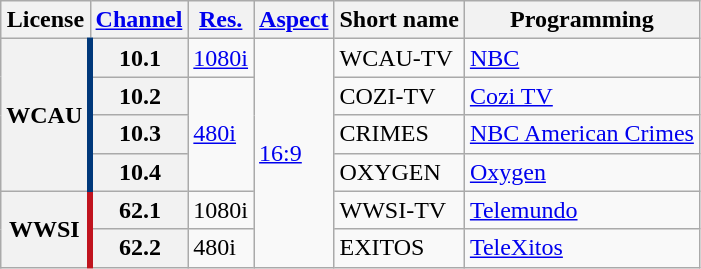<table class="wikitable">
<tr>
<th scope = "col">License</th>
<th scope = "col"><a href='#'>Channel</a></th>
<th scope = "col"><a href='#'>Res.</a></th>
<th scope = "col"><a href='#'>Aspect</a></th>
<th scope = "col">Short name</th>
<th scope = "col">Programming</th>
</tr>
<tr>
<th rowspan = "4" scope = "row" style="border-right: 4px solid #00387a;">WCAU</th>
<th scope = "row">10.1</th>
<td><a href='#'>1080i</a></td>
<td rowspan=6><a href='#'>16:9</a></td>
<td>WCAU-TV</td>
<td><a href='#'>NBC</a></td>
</tr>
<tr>
<th scope = "row">10.2</th>
<td rowspan=3><a href='#'>480i</a></td>
<td>COZI-TV</td>
<td><a href='#'>Cozi TV</a></td>
</tr>
<tr>
<th scope = "row">10.3</th>
<td>CRIMES</td>
<td><a href='#'>NBC American Crimes</a></td>
</tr>
<tr>
<th scope = "row">10.4</th>
<td>OXYGEN</td>
<td><a href='#'>Oxygen</a></td>
</tr>
<tr>
<th rowspan = "2" scope = "row" style="border-right: 4px solid #c0141e;">WWSI</th>
<th scope = "row">62.1</th>
<td>1080i</td>
<td>WWSI-TV</td>
<td><a href='#'>Telemundo</a></td>
</tr>
<tr>
<th scope = "row">62.2</th>
<td>480i</td>
<td>EXITOS</td>
<td><a href='#'>TeleXitos</a></td>
</tr>
</table>
